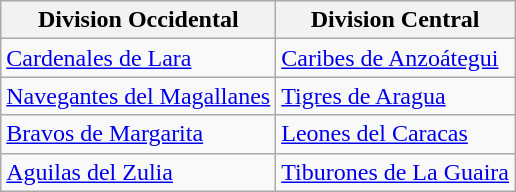<table class="wikitable">
<tr>
<th>Division Occidental</th>
<th>Division Central</th>
</tr>
<tr>
<td><a href='#'>Cardenales de Lara</a></td>
<td><a href='#'>Caribes de Anzoátegui</a></td>
</tr>
<tr>
<td><a href='#'>Navegantes del Magallanes</a></td>
<td><a href='#'>Tigres de Aragua</a></td>
</tr>
<tr>
<td><a href='#'>Bravos de Margarita</a></td>
<td><a href='#'>Leones del Caracas</a></td>
</tr>
<tr>
<td><a href='#'>Aguilas del Zulia</a></td>
<td><a href='#'>Tiburones de La Guaira</a></td>
</tr>
</table>
